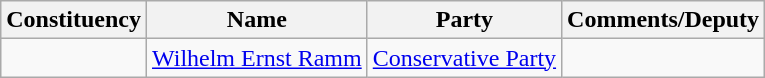<table class="wikitable">
<tr>
<th>Constituency</th>
<th>Name</th>
<th>Party</th>
<th>Comments/Deputy</th>
</tr>
<tr>
<td></td>
<td><a href='#'>Wilhelm Ernst Ramm</a></td>
<td><a href='#'>Conservative Party</a></td>
<td></td>
</tr>
</table>
